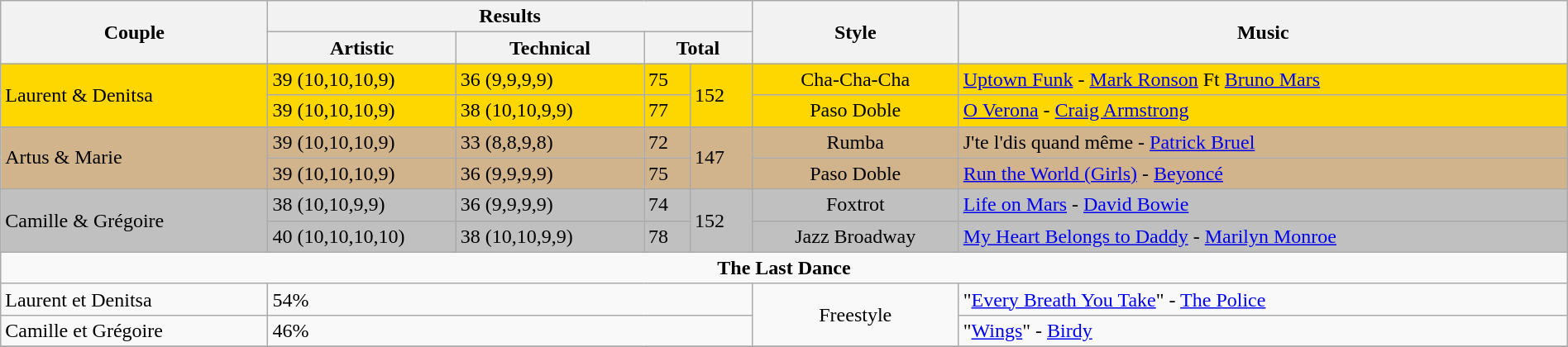<table class="wikitable" style="width:100%;">
<tr>
<th rowspan="2">Couple</th>
<th colspan=4>Results</th>
<th rowspan="2">Style</th>
<th rowspan="2">Music</th>
</tr>
<tr>
<th style="width:12%;">Artistic</th>
<th style="width:12%;">Technical</th>
<th colspan="2">Total</th>
</tr>
<tr style="background:gold;">
<td rowspan="2">Laurent & Denitsa</td>
<td>39 (10,10,10,9)</td>
<td>36 (9,9,9,9)</td>
<td>75</td>
<td rowspan="2">152</td>
<td style="text-align:center;">Cha-Cha-Cha</td>
<td><a href='#'>Uptown Funk</a> - <a href='#'>Mark Ronson</a> Ft <a href='#'>Bruno Mars</a></td>
</tr>
<tr style="background:gold;">
<td>39 (10,10,10,9)</td>
<td>38 (10,10,9,9)</td>
<td>77</td>
<td style="text-align:center;">Paso Doble</td>
<td><a href='#'>O Verona</a> - <a href='#'>Craig Armstrong</a></td>
</tr>
<tr style="background:tan;">
<td rowspan="2">Artus & Marie</td>
<td>39 (10,10,10,9)</td>
<td>33 (8,8,9,8)</td>
<td>72</td>
<td rowspan="2">147</td>
<td style="text-align:center;">Rumba</td>
<td>J'te l'dis quand même - <a href='#'>Patrick Bruel</a></td>
</tr>
<tr style="background:tan;">
<td>39 (10,10,10,9)</td>
<td>36 (9,9,9,9)</td>
<td>75</td>
<td style="text-align:center;">Paso Doble</td>
<td><a href='#'>Run the World (Girls)</a> - <a href='#'>Beyoncé</a></td>
</tr>
<tr style="background:silver;">
<td rowspan="2">Camille & Grégoire</td>
<td>38 (10,10,9,9)</td>
<td>36 (9,9,9,9)</td>
<td>74</td>
<td rowspan="2">152</td>
<td style="text-align:center;">Foxtrot</td>
<td><a href='#'>Life on Mars</a> - <a href='#'>David Bowie</a></td>
</tr>
<tr style="background:silver;">
<td>40 (10,10,10,10)</td>
<td>38 (10,10,9,9)</td>
<td>78</td>
<td style="text-align:center;">Jazz Broadway</td>
<td><a href='#'>My Heart Belongs to Daddy</a> - <a href='#'>Marilyn Monroe</a></td>
</tr>
<tr>
<td colspan=7 style="text-align:center;"><strong>The Last Dance</strong></td>
</tr>
<tr>
<td>Laurent et Denitsa</td>
<td colspan=4>54%</td>
<td rowspan="2" style="text-align:center;">Freestyle</td>
<td>"<a href='#'>Every Breath You Take</a>" - <a href='#'>The Police</a></td>
</tr>
<tr>
<td>Camille et Grégoire</td>
<td colspan=4>46%</td>
<td>"<a href='#'>Wings</a>" - <a href='#'>Birdy</a></td>
</tr>
<tr>
</tr>
</table>
